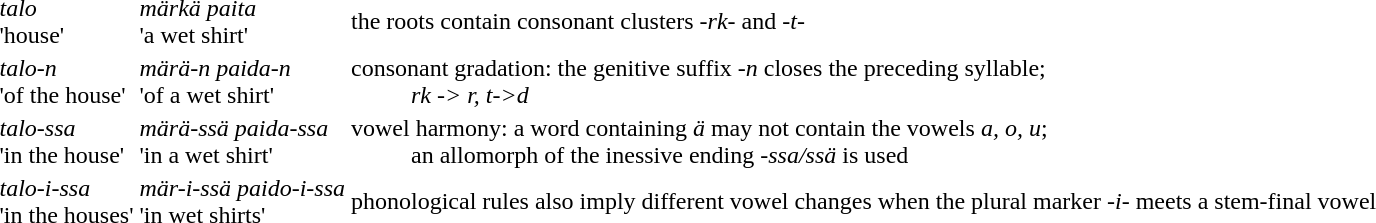<table>
<tr>
<td><em>talo</em> <br>'house'</td>
<td><em>märkä paita</em> <br>'a wet shirt'</td>
<td>the roots contain consonant clusters <em>-rk-</em> and <em>-t-</em></td>
</tr>
<tr>
<td><em>talo-n</em> <br>'of the house'</td>
<td><em>märä-n paida-n</em><br>'of a wet shirt'</td>
<td>consonant gradation: the genitive suffix <em>-n</em> closes the preceding syllable; <br>               <em>rk -> r, t->d</em></td>
</tr>
<tr>
<td><em>talo-ssa</em> <br>'in the house'</td>
<td><em>märä-ssä paida-ssa</em><br>'in a wet shirt'</td>
<td>vowel harmony: a word containing <em>ä</em> may not contain the vowels <em>a, o, u</em>; <br>          an allomorph of the inessive ending <em>-ssa/ssä</em> is used</td>
</tr>
<tr>
<td><em>talo-i-ssa</em> <br>'in the houses'</td>
<td><em>mär-i-ssä paido-i-ssa</em><br>'in wet shirts'</td>
<td>phonological rules also imply different vowel changes when the plural marker <em>-i-</em> meets a stem-final vowel</td>
</tr>
</table>
